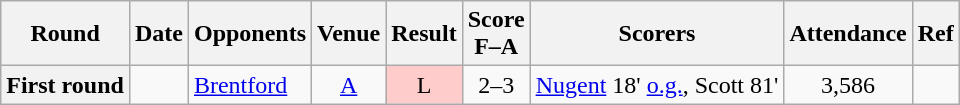<table class="wikitable plainrowheaders" style="text-align:center">
<tr>
<th scope="col">Round</th>
<th scope="col">Date</th>
<th scope="col">Opponents</th>
<th scope="col">Venue</th>
<th scope="col">Result</th>
<th scope="col">Score<br>F–A</th>
<th scope="col" class="unsortable">Scorers</th>
<th scope="col">Attendance</th>
<th scope="col" class="unsortable">Ref</th>
</tr>
<tr>
<th scope="row">First round</th>
<td align="left"></td>
<td align="left"><a href='#'>Brentford</a></td>
<td><a href='#'>A</a></td>
<td style="background-color:#FFCCCC">L</td>
<td>2–3</td>
<td align="left"><a href='#'>Nugent</a> 18' <a href='#'>o.g.</a>, Scott 81'</td>
<td>3,586</td>
<td></td>
</tr>
</table>
